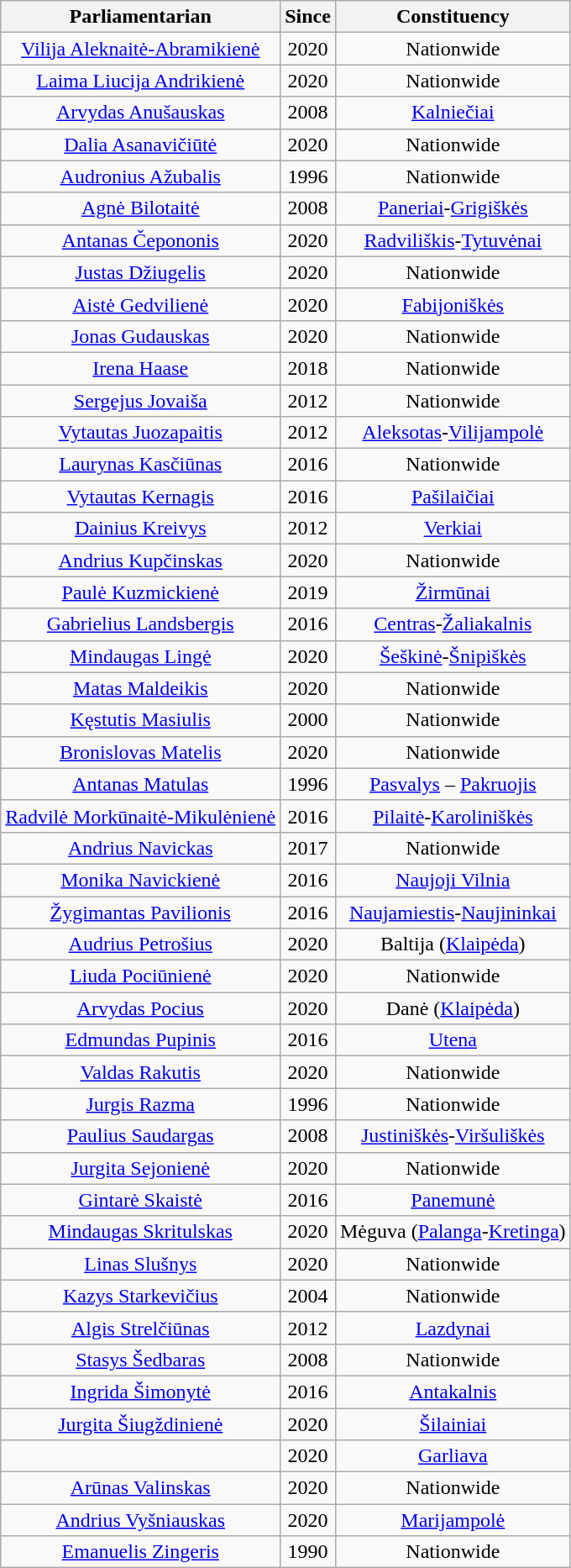<table class="wikitable" style="text-align: center">
<tr>
<th colspan=1>Parliamentarian</th>
<th>Since</th>
<th>Constituency</th>
</tr>
<tr>
<td><a href='#'>Vilija Aleknaitė-Abramikienė</a></td>
<td>2020</td>
<td>Nationwide</td>
</tr>
<tr>
<td><a href='#'>Laima Liucija Andrikienė</a></td>
<td>2020</td>
<td>Nationwide</td>
</tr>
<tr>
<td><a href='#'>Arvydas Anušauskas</a></td>
<td>2008</td>
<td><a href='#'>Kalniečiai</a></td>
</tr>
<tr>
<td><a href='#'>Dalia Asanavičiūtė</a></td>
<td>2020</td>
<td>Nationwide</td>
</tr>
<tr>
<td><a href='#'>Audronius Ažubalis</a></td>
<td>1996</td>
<td>Nationwide</td>
</tr>
<tr>
<td><a href='#'>Agnė Bilotaitė</a></td>
<td>2008</td>
<td><a href='#'>Paneriai</a>-<a href='#'>Grigiškės</a></td>
</tr>
<tr>
<td><a href='#'>Antanas Čepononis</a></td>
<td>2020</td>
<td><a href='#'>Radviliškis</a>-<a href='#'>Tytuvėnai</a></td>
</tr>
<tr>
<td><a href='#'>Justas Džiugelis</a></td>
<td>2020</td>
<td>Nationwide</td>
</tr>
<tr>
<td><a href='#'>Aistė Gedvilienė</a></td>
<td>2020</td>
<td><a href='#'>Fabijoniškės</a></td>
</tr>
<tr>
<td><a href='#'>Jonas Gudauskas</a></td>
<td>2020</td>
<td>Nationwide</td>
</tr>
<tr>
<td><a href='#'>Irena Haase</a></td>
<td>2018</td>
<td>Nationwide</td>
</tr>
<tr>
<td><a href='#'>Sergejus Jovaiša</a></td>
<td>2012</td>
<td>Nationwide</td>
</tr>
<tr>
<td><a href='#'>Vytautas Juozapaitis</a></td>
<td>2012</td>
<td><a href='#'>Aleksotas</a>-<a href='#'>Vilijampolė</a></td>
</tr>
<tr>
<td><a href='#'>Laurynas Kasčiūnas</a></td>
<td>2016</td>
<td>Nationwide</td>
</tr>
<tr>
<td><a href='#'>Vytautas Kernagis</a></td>
<td>2016</td>
<td><a href='#'>Pašilaičiai</a></td>
</tr>
<tr>
<td><a href='#'>Dainius Kreivys</a></td>
<td>2012</td>
<td><a href='#'>Verkiai</a></td>
</tr>
<tr>
<td><a href='#'>Andrius Kupčinskas</a></td>
<td>2020</td>
<td>Nationwide</td>
</tr>
<tr>
<td><a href='#'>Paulė Kuzmickienė</a></td>
<td>2019</td>
<td><a href='#'>Žirmūnai</a></td>
</tr>
<tr>
<td><a href='#'>Gabrielius Landsbergis</a></td>
<td>2016</td>
<td><a href='#'>Centras</a>-<a href='#'>Žaliakalnis</a></td>
</tr>
<tr>
<td><a href='#'>Mindaugas Lingė</a></td>
<td>2020</td>
<td><a href='#'>Šeškinė</a>-<a href='#'>Šnipiškės</a></td>
</tr>
<tr>
<td><a href='#'>Matas Maldeikis</a></td>
<td>2020</td>
<td>Nationwide</td>
</tr>
<tr>
<td><a href='#'>Kęstutis Masiulis</a></td>
<td>2000</td>
<td>Nationwide</td>
</tr>
<tr>
<td><a href='#'>Bronislovas Matelis</a></td>
<td>2020</td>
<td>Nationwide</td>
</tr>
<tr>
<td><a href='#'>Antanas Matulas</a></td>
<td>1996</td>
<td><a href='#'>Pasvalys</a> – <a href='#'>Pakruojis</a></td>
</tr>
<tr>
<td><a href='#'>Radvilė Morkūnaitė-Mikulėnienė</a></td>
<td>2016</td>
<td><a href='#'>Pilaitė</a>-<a href='#'>Karoliniškės</a></td>
</tr>
<tr>
<td><a href='#'>Andrius Navickas</a></td>
<td>2017</td>
<td>Nationwide</td>
</tr>
<tr>
<td><a href='#'>Monika Navickienė</a></td>
<td>2016</td>
<td><a href='#'>Naujoji Vilnia</a></td>
</tr>
<tr>
<td><a href='#'>Žygimantas Pavilionis</a></td>
<td>2016</td>
<td><a href='#'>Naujamiestis</a>-<a href='#'>Naujininkai</a></td>
</tr>
<tr>
<td><a href='#'>Audrius Petrošius</a></td>
<td>2020</td>
<td>Baltija (<a href='#'>Klaipėda</a>)</td>
</tr>
<tr>
<td><a href='#'>Liuda Pociūnienė</a></td>
<td>2020</td>
<td>Nationwide</td>
</tr>
<tr>
<td><a href='#'>Arvydas Pocius</a></td>
<td>2020</td>
<td>Danė (<a href='#'>Klaipėda</a>)</td>
</tr>
<tr>
<td><a href='#'>Edmundas Pupinis</a></td>
<td>2016</td>
<td><a href='#'>Utena</a></td>
</tr>
<tr>
<td><a href='#'>Valdas Rakutis</a></td>
<td>2020</td>
<td>Nationwide</td>
</tr>
<tr>
<td><a href='#'>Jurgis Razma</a></td>
<td>1996</td>
<td>Nationwide</td>
</tr>
<tr>
<td><a href='#'>Paulius Saudargas</a></td>
<td>2008</td>
<td><a href='#'>Justiniškės</a>-<a href='#'>Viršuliškės</a></td>
</tr>
<tr>
<td><a href='#'>Jurgita Sejonienė</a></td>
<td>2020</td>
<td>Nationwide</td>
</tr>
<tr>
<td><a href='#'>Gintarė Skaistė</a></td>
<td>2016</td>
<td><a href='#'>Panemunė</a></td>
</tr>
<tr>
<td><a href='#'>Mindaugas Skritulskas</a></td>
<td>2020</td>
<td>Mėguva (<a href='#'>Palanga</a>-<a href='#'>Kretinga</a>)</td>
</tr>
<tr>
<td><a href='#'>Linas Slušnys</a></td>
<td>2020</td>
<td>Nationwide</td>
</tr>
<tr>
<td><a href='#'>Kazys Starkevičius</a></td>
<td>2004</td>
<td>Nationwide</td>
</tr>
<tr>
<td><a href='#'>Algis Strelčiūnas</a></td>
<td>2012</td>
<td><a href='#'>Lazdynai</a></td>
</tr>
<tr>
<td><a href='#'>Stasys Šedbaras</a></td>
<td>2008</td>
<td>Nationwide</td>
</tr>
<tr>
<td><a href='#'>Ingrida Šimonytė</a></td>
<td>2016</td>
<td><a href='#'>Antakalnis</a></td>
</tr>
<tr>
<td><a href='#'>Jurgita Šiugždinienė</a></td>
<td>2020</td>
<td><a href='#'>Šilainiai</a></td>
</tr>
<tr>
<td></td>
<td>2020</td>
<td><a href='#'>Garliava</a></td>
</tr>
<tr>
<td><a href='#'>Arūnas Valinskas</a></td>
<td>2020</td>
<td>Nationwide</td>
</tr>
<tr>
<td><a href='#'>Andrius Vyšniauskas</a></td>
<td>2020</td>
<td><a href='#'>Marijampolė</a></td>
</tr>
<tr>
<td><a href='#'>Emanuelis Zingeris</a></td>
<td>1990</td>
<td>Nationwide</td>
</tr>
</table>
